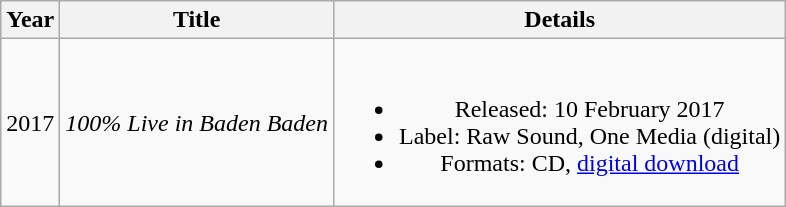<table class="wikitable" style="text-align:center;">
<tr>
<th scope="col">Year</th>
<th scope="col">Title</th>
<th scope="col">Details</th>
</tr>
<tr>
<td>2017</td>
<td align="left"><em>100% Live in Baden Baden</em></td>
<td><br><ul><li>Released: 10 February 2017</li><li>Label: Raw Sound, One Media (digital)</li><li>Formats: CD, <a href='#'>digital download</a></li></ul></td>
</tr>
</table>
